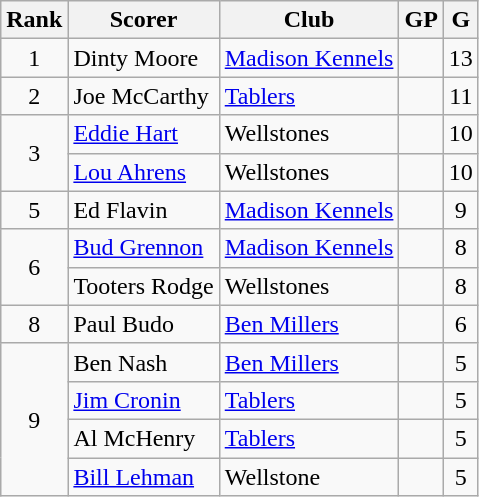<table class="wikitable">
<tr>
<th>Rank</th>
<th>Scorer</th>
<th>Club</th>
<th>GP</th>
<th>G</th>
</tr>
<tr>
<td align=center>1</td>
<td>Dinty Moore</td>
<td><a href='#'>Madison Kennels</a></td>
<td align=center></td>
<td align=center>13</td>
</tr>
<tr>
<td align=center>2</td>
<td>Joe McCarthy</td>
<td><a href='#'>Tablers</a></td>
<td align=center></td>
<td align=center>11</td>
</tr>
<tr>
<td rowspan=2 align=center>3</td>
<td><a href='#'>Eddie Hart</a></td>
<td>Wellstones</td>
<td align=center></td>
<td align=center>10</td>
</tr>
<tr>
<td><a href='#'>Lou Ahrens</a></td>
<td>Wellstones</td>
<td align=center></td>
<td align=center>10</td>
</tr>
<tr>
<td align=center>5</td>
<td>Ed Flavin</td>
<td><a href='#'>Madison Kennels</a></td>
<td align=center></td>
<td align=center>9</td>
</tr>
<tr>
<td rowspan=2 align=center>6</td>
<td><a href='#'>Bud Grennon</a></td>
<td><a href='#'>Madison Kennels</a></td>
<td align=center></td>
<td align=center>8</td>
</tr>
<tr>
<td>Tooters Rodge</td>
<td>Wellstones</td>
<td align=center></td>
<td align=center>8</td>
</tr>
<tr>
<td align=center>8</td>
<td>Paul Budo</td>
<td><a href='#'>Ben Millers</a></td>
<td align=center></td>
<td align=center>6</td>
</tr>
<tr>
<td rowspan=5 align=center>9</td>
<td>Ben Nash</td>
<td><a href='#'>Ben Millers</a></td>
<td align=center></td>
<td align=center>5</td>
</tr>
<tr>
<td><a href='#'>Jim Cronin</a></td>
<td><a href='#'>Tablers</a></td>
<td align=center></td>
<td align=center>5</td>
</tr>
<tr>
<td>Al McHenry</td>
<td><a href='#'>Tablers</a></td>
<td align=center></td>
<td align=center>5</td>
</tr>
<tr>
<td><a href='#'>Bill Lehman</a></td>
<td>Wellstone</td>
<td align=center></td>
<td align=center>5</td>
</tr>
</table>
